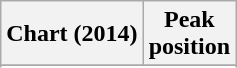<table class="wikitable sortable plainrowheaders">
<tr>
<th>Chart (2014)</th>
<th>Peak<br>position</th>
</tr>
<tr>
</tr>
<tr>
</tr>
</table>
